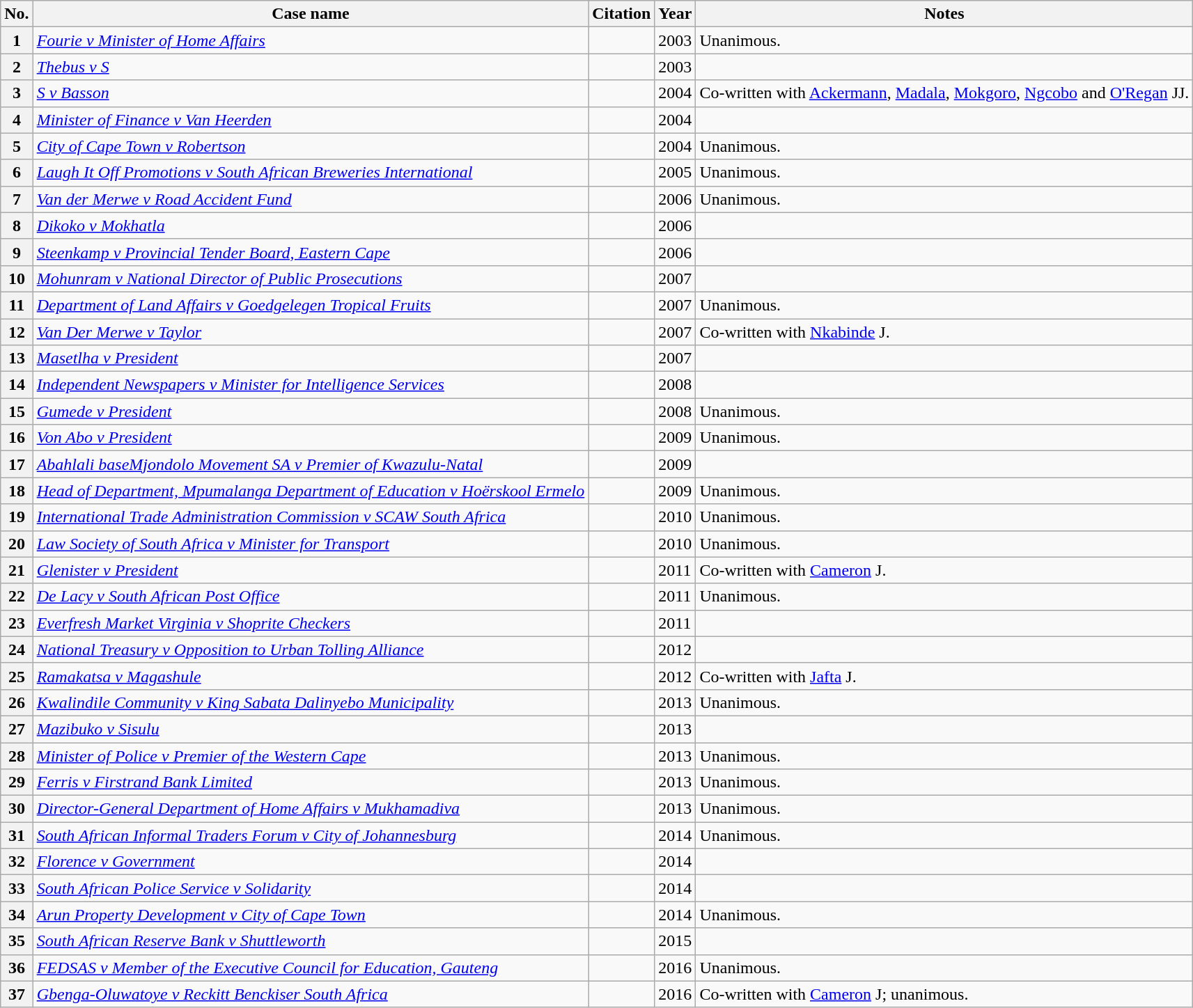<table class="wikitable sortable">
<tr>
<th>No.</th>
<th>Case name</th>
<th>Citation</th>
<th>Year</th>
<th>Notes</th>
</tr>
<tr>
<th>1</th>
<td><em><a href='#'>Fourie v Minister of Home Affairs</a></em></td>
<td nowrap=""></td>
<td>2003</td>
<td>Unanimous.</td>
</tr>
<tr>
<th>2</th>
<td><em><a href='#'>Thebus v S</a></em></td>
<td nowrap=""></td>
<td>2003</td>
<td></td>
</tr>
<tr>
<th>3</th>
<td><em><a href='#'>S v Basson</a></em></td>
<td></td>
<td>2004</td>
<td>Co-written with <a href='#'>Ackermann</a>, <a href='#'>Madala</a>, <a href='#'>Mokgoro</a>, <a href='#'>Ngcobo</a> and <a href='#'>O'Regan</a> JJ.</td>
</tr>
<tr>
<th>4</th>
<td><em><a href='#'>Minister of Finance v Van Heerden</a></em></td>
<td></td>
<td>2004</td>
<td></td>
</tr>
<tr>
<th>5</th>
<td><em><a href='#'>City of Cape Town v Robertson</a></em></td>
<td></td>
<td>2004</td>
<td>Unanimous.</td>
</tr>
<tr>
<th>6</th>
<td><em><a href='#'>Laugh It Off Promotions v South African Breweries International</a></em></td>
<td></td>
<td>2005</td>
<td>Unanimous.</td>
</tr>
<tr>
<th>7</th>
<td><em><a href='#'>Van der Merwe v Road Accident Fund</a></em></td>
<td></td>
<td>2006</td>
<td>Unanimous.</td>
</tr>
<tr>
<th>8</th>
<td><em><a href='#'>Dikoko v Mokhatla</a></em></td>
<td></td>
<td>2006</td>
<td></td>
</tr>
<tr>
<th>9</th>
<td><em><a href='#'>Steenkamp v Provincial Tender Board, Eastern Cape</a></em></td>
<td></td>
<td>2006</td>
<td></td>
</tr>
<tr>
<th>10</th>
<td><em><a href='#'>Mohunram v National Director of Public Prosecutions</a></em></td>
<td></td>
<td>2007</td>
<td></td>
</tr>
<tr>
<th>11</th>
<td><em><a href='#'>Department of Land Affairs v Goedgelegen Tropical Fruits</a></em></td>
<td></td>
<td>2007</td>
<td>Unanimous.</td>
</tr>
<tr>
<th>12</th>
<td><em><a href='#'>Van Der Merwe v Taylor</a></em></td>
<td></td>
<td>2007</td>
<td>Co-written with <a href='#'>Nkabinde</a> J.</td>
</tr>
<tr>
<th>13</th>
<td><em><a href='#'>Masetlha v President</a></em></td>
<td></td>
<td>2007</td>
<td></td>
</tr>
<tr>
<th>14</th>
<td><em><a href='#'>Independent Newspapers v Minister for Intelligence Services</a></em></td>
<td></td>
<td>2008</td>
<td></td>
</tr>
<tr>
<th>15</th>
<td><em><a href='#'>Gumede v President</a></em></td>
<td></td>
<td>2008</td>
<td>Unanimous.</td>
</tr>
<tr>
<th>16</th>
<td><em><a href='#'>Von Abo v President</a></em></td>
<td></td>
<td>2009</td>
<td>Unanimous.</td>
</tr>
<tr>
<th>17</th>
<td><em><a href='#'>Abahlali baseMjondolo Movement SA v Premier of Kwazulu-Natal</a></em></td>
<td></td>
<td>2009</td>
<td></td>
</tr>
<tr>
<th>18</th>
<td><em><a href='#'>Head of Department, Mpumalanga Department of Education v Hoërskool Ermelo</a></em></td>
<td></td>
<td>2009</td>
<td>Unanimous.</td>
</tr>
<tr>
<th>19</th>
<td><em><a href='#'>International Trade Administration Commission v SCAW South Africa</a></em></td>
<td></td>
<td>2010</td>
<td>Unanimous.</td>
</tr>
<tr>
<th>20</th>
<td><em><a href='#'>Law Society of South Africa v Minister for Transport</a></em></td>
<td></td>
<td>2010</td>
<td>Unanimous.</td>
</tr>
<tr>
<th>21</th>
<td><em><a href='#'>Glenister v President</a></em></td>
<td></td>
<td>2011</td>
<td>Co-written with <a href='#'>Cameron</a> J.</td>
</tr>
<tr>
<th>22</th>
<td><em><a href='#'>De Lacy v South African Post Office</a></em></td>
<td></td>
<td>2011</td>
<td>Unanimous.</td>
</tr>
<tr>
<th>23</th>
<td><em><a href='#'>Everfresh Market Virginia v Shoprite Checkers</a></em></td>
<td></td>
<td>2011</td>
<td></td>
</tr>
<tr>
<th>24</th>
<td><em><a href='#'>National Treasury v Opposition to Urban Tolling Alliance</a></em></td>
<td></td>
<td>2012</td>
<td></td>
</tr>
<tr>
<th>25</th>
<td><em><a href='#'>Ramakatsa v Magashule</a></em></td>
<td></td>
<td>2012</td>
<td>Co-written with <a href='#'>Jafta</a> J.</td>
</tr>
<tr>
<th>26</th>
<td><em><a href='#'>Kwalindile Community v King Sabata Dalinyebo Municipality</a></em></td>
<td></td>
<td>2013</td>
<td>Unanimous.</td>
</tr>
<tr>
<th>27</th>
<td><em><a href='#'>Mazibuko v Sisulu</a></em></td>
<td></td>
<td>2013</td>
<td></td>
</tr>
<tr>
<th>28</th>
<td><em><a href='#'>Minister of Police v Premier of the Western Cape</a></em></td>
<td></td>
<td>2013</td>
<td>Unanimous.</td>
</tr>
<tr>
<th>29</th>
<td><em><a href='#'>Ferris v Firstrand Bank Limited</a></em></td>
<td></td>
<td>2013</td>
<td>Unanimous.</td>
</tr>
<tr>
<th>30</th>
<td><em><a href='#'>Director-General Department of Home Affairs v Mukhamadiva</a></em></td>
<td></td>
<td>2013</td>
<td>Unanimous.</td>
</tr>
<tr>
<th>31</th>
<td><em><a href='#'>South African Informal Traders Forum v City of Johannesburg</a></em></td>
<td></td>
<td>2014</td>
<td>Unanimous.</td>
</tr>
<tr>
<th>32</th>
<td><em><a href='#'>Florence v Government</a></em></td>
<td></td>
<td>2014</td>
<td></td>
</tr>
<tr>
<th>33</th>
<td><em><a href='#'>South African Police Service v Solidarity</a></em></td>
<td></td>
<td>2014</td>
<td></td>
</tr>
<tr>
<th>34</th>
<td><em><a href='#'>Arun Property Development v City of Cape Town</a></em></td>
<td></td>
<td>2014</td>
<td>Unanimous.</td>
</tr>
<tr>
<th>35</th>
<td><em><a href='#'>South African Reserve Bank v Shuttleworth</a></em></td>
<td></td>
<td>2015</td>
<td></td>
</tr>
<tr>
<th>36</th>
<td><em><a href='#'>FEDSAS v Member of the Executive Council for Education, Gauteng</a></em></td>
<td></td>
<td>2016</td>
<td>Unanimous.</td>
</tr>
<tr>
<th>37</th>
<td><em><a href='#'>Gbenga-Oluwatoye v Reckitt Benckiser South Africa</a></em></td>
<td></td>
<td>2016</td>
<td>Co-written with <a href='#'>Cameron</a> J; unanimous.</td>
</tr>
</table>
